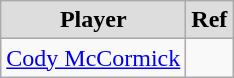<table class="wikitable">
<tr style="text-align:center; background:#ddd;">
<td><strong>Player</strong></td>
<td><strong>Ref</strong></td>
</tr>
<tr>
<td><a href='#'>Cody McCormick</a></td>
<td></td>
</tr>
</table>
